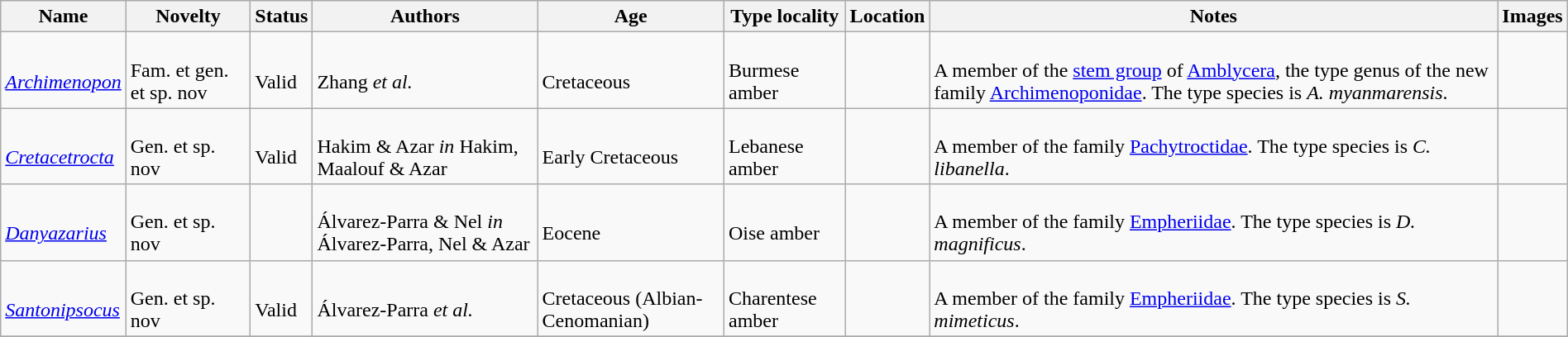<table class="wikitable sortable" align="center" width="100%">
<tr>
<th>Name</th>
<th>Novelty</th>
<th>Status</th>
<th>Authors</th>
<th>Age</th>
<th>Type locality</th>
<th>Location</th>
<th>Notes</th>
<th>Images</th>
</tr>
<tr>
<td><br><em><a href='#'>Archimenopon</a></em></td>
<td><br>Fam. et gen. et sp. nov</td>
<td><br>Valid</td>
<td><br>Zhang <em>et al.</em></td>
<td><br>Cretaceous</td>
<td><br>Burmese amber</td>
<td><br></td>
<td><br>A member of the <a href='#'>stem group</a> of <a href='#'>Amblycera</a>, the type genus of the new family <a href='#'>Archimenoponidae</a>. The type species is <em>A. myanmarensis</em>.</td>
<td></td>
</tr>
<tr>
<td><br><em><a href='#'>Cretacetrocta</a></em></td>
<td><br>Gen. et sp. nov</td>
<td><br>Valid</td>
<td><br>Hakim & Azar <em>in</em> Hakim, Maalouf & Azar</td>
<td><br>Early Cretaceous</td>
<td><br>Lebanese amber</td>
<td><br></td>
<td><br>A member of the family <a href='#'>Pachytroctidae</a>. The type species is <em>C. libanella</em>.</td>
<td></td>
</tr>
<tr>
<td><br><em><a href='#'>Danyazarius</a></em></td>
<td><br>Gen. et sp. nov</td>
<td></td>
<td><br>Álvarez-Parra & Nel <em>in</em> Álvarez-Parra, Nel & Azar</td>
<td><br>Eocene</td>
<td><br>Oise amber</td>
<td><br></td>
<td><br>A member of the family <a href='#'>Empheriidae</a>. The type species is <em>D. magnificus</em>.</td>
<td></td>
</tr>
<tr>
<td><br><em><a href='#'>Santonipsocus</a></em></td>
<td><br>Gen. et sp. nov</td>
<td><br>Valid</td>
<td><br>Álvarez-Parra <em>et al.</em></td>
<td><br>Cretaceous (Albian-Cenomanian)</td>
<td><br>Charentese amber</td>
<td><br></td>
<td><br>A member of the family <a href='#'>Empheriidae</a>. The type species is <em>S. mimeticus</em>.</td>
<td></td>
</tr>
<tr>
</tr>
</table>
